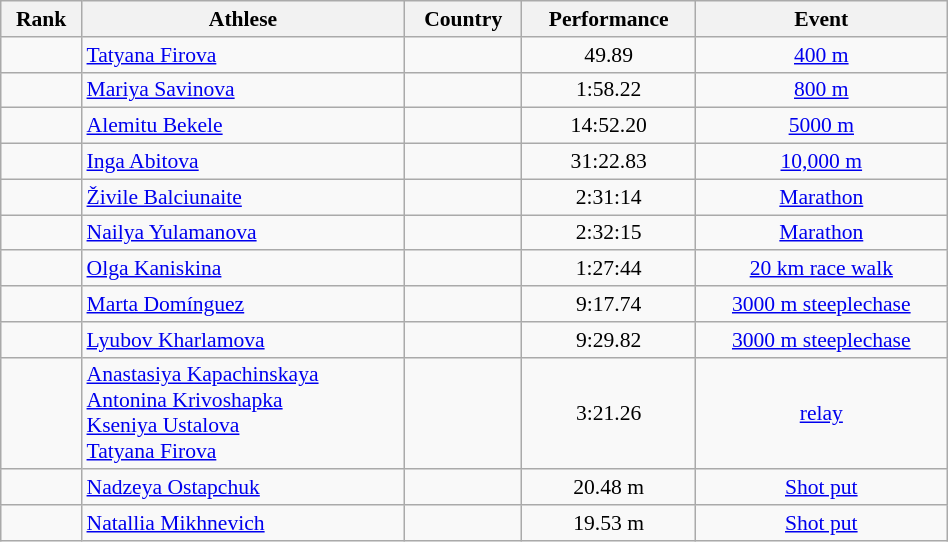<table class="wikitable sortable" style="width:50%; font-size:90%; text-align:center;">
<tr>
<th>Rank</th>
<th>Athlese</th>
<th>Country</th>
<th>Performance</th>
<th>Event</th>
</tr>
<tr>
<td></td>
<td align=left><a href='#'>Tatyana Firova</a></td>
<td align=left></td>
<td>49.89</td>
<td><a href='#'>400 m</a></td>
</tr>
<tr>
<td></td>
<td align=left><a href='#'>Mariya Savinova</a></td>
<td align=left></td>
<td>1:58.22</td>
<td><a href='#'>800 m</a></td>
</tr>
<tr>
<td></td>
<td align=left><a href='#'>Alemitu Bekele</a></td>
<td align=left></td>
<td>14:52.20</td>
<td><a href='#'>5000 m</a></td>
</tr>
<tr>
<td></td>
<td align=left><a href='#'>Inga Abitova</a></td>
<td align=left></td>
<td>31:22.83</td>
<td><a href='#'>10,000 m</a></td>
</tr>
<tr>
<td></td>
<td align=left><a href='#'>Živile Balciunaite</a></td>
<td align=left></td>
<td>2:31:14</td>
<td><a href='#'>Marathon</a></td>
</tr>
<tr>
<td></td>
<td align=left><a href='#'>Nailya Yulamanova</a></td>
<td align=left></td>
<td>2:32:15</td>
<td><a href='#'>Marathon</a></td>
</tr>
<tr>
<td></td>
<td align=left><a href='#'>Olga Kaniskina</a></td>
<td align=left></td>
<td>1:27:44</td>
<td><a href='#'>20 km race walk</a></td>
</tr>
<tr>
<td></td>
<td align=left><a href='#'>Marta Domínguez</a></td>
<td align=left></td>
<td>9:17.74</td>
<td><a href='#'>3000 m steeplechase</a></td>
</tr>
<tr>
<td></td>
<td align=left><a href='#'>Lyubov Kharlamova</a></td>
<td align=left></td>
<td>9:29.82</td>
<td><a href='#'>3000 m steeplechase</a></td>
</tr>
<tr>
<td></td>
<td align=left><a href='#'>Anastasiya Kapachinskaya</a><br><a href='#'>Antonina Krivoshapka</a><br><a href='#'>Kseniya Ustalova</a><br><a href='#'>Tatyana Firova</a></td>
<td align=left></td>
<td>3:21.26</td>
<td><a href='#'> relay</a></td>
</tr>
<tr>
<td></td>
<td align=left><a href='#'>Nadzeya Ostapchuk</a></td>
<td align=left></td>
<td>20.48 m</td>
<td><a href='#'>Shot put</a></td>
</tr>
<tr>
<td></td>
<td align=left><a href='#'>Natallia Mikhnevich</a></td>
<td align=left></td>
<td>19.53 m</td>
<td><a href='#'>Shot put</a></td>
</tr>
</table>
